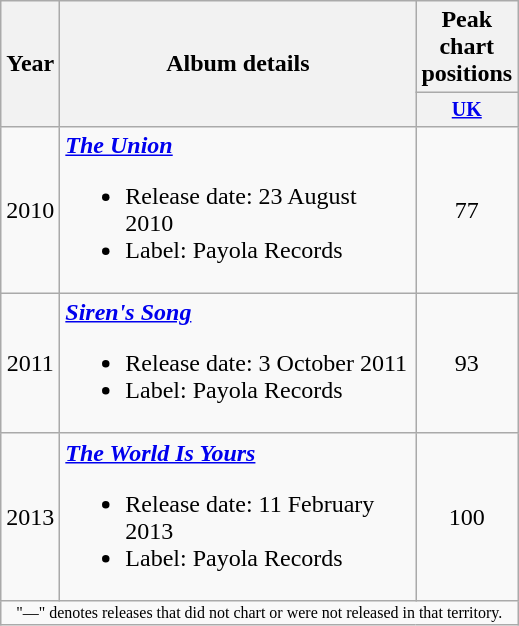<table class="wikitable" style="text-align: center;">
<tr>
<th rowspan="2">Year</th>
<th rowspan="2" width="230">Album details</th>
<th>Peak chart positions</th>
</tr>
<tr style="font-size: smaller; ">
<th width="30"><a href='#'>UK</a><br></th>
</tr>
<tr>
<td>2010</td>
<td align="left"><strong><em><a href='#'>The Union</a></em></strong><br><ul><li>Release date: 23 August 2010</li><li>Label: Payola Records</li></ul></td>
<td>77</td>
</tr>
<tr>
<td>2011</td>
<td align="left"><strong><em><a href='#'>Siren's Song</a></em></strong><br><ul><li>Release date: 3 October 2011</li><li>Label: Payola Records</li></ul></td>
<td>93</td>
</tr>
<tr>
<td>2013</td>
<td align="left"><strong><em><a href='#'>The World Is Yours</a></em></strong><br><ul><li>Release date: 11 February 2013</li><li>Label: Payola Records</li></ul></td>
<td>100</td>
</tr>
<tr>
<td align="center" colspan="3" style="font-size: 8pt">"—" denotes releases that did not chart or were not released in that territory.</td>
</tr>
</table>
